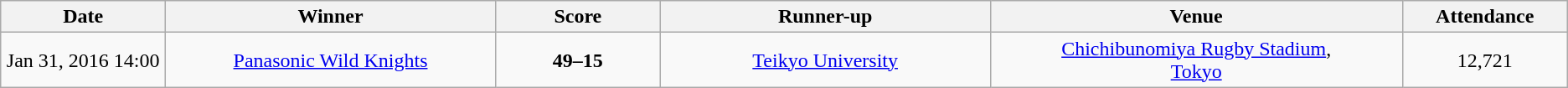<table class="wikitable" style="text-align: center;">
<tr>
<th width=10%>Date</th>
<th width=20%>Winner</th>
<th width=10%>Score</th>
<th width=20%>Runner-up</th>
<th width=25%>Venue</th>
<th width=10%>Attendance</th>
</tr>
<tr>
<td>Jan 31, 2016 14:00<br></td>
<td><a href='#'>Panasonic Wild Knights</a></td>
<td><strong>49–15</strong><br></td>
<td><a href='#'>Teikyo University</a></td>
<td><a href='#'>Chichibunomiya Rugby Stadium</a>,<br><a href='#'>Tokyo</a></td>
<td>12,721 </td>
</tr>
</table>
